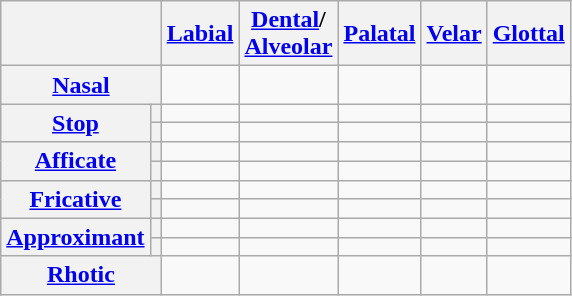<table class="wikitable" style=text-align:center>
<tr>
<th colspan=2></th>
<th><a href='#'>Labial</a></th>
<th><a href='#'>Dental</a>/<br><a href='#'>Alveolar</a></th>
<th><a href='#'>Palatal</a></th>
<th><a href='#'>Velar</a></th>
<th><a href='#'>Glottal</a></th>
</tr>
<tr>
<th colspan=2><a href='#'>Nasal</a></th>
<td></td>
<td></td>
<td></td>
<td></td>
<td></td>
</tr>
<tr>
<th rowspan=2><a href='#'>Stop</a></th>
<th></th>
<td></td>
<td></td>
<td></td>
<td></td>
<td></td>
</tr>
<tr>
<th></th>
<td></td>
<td></td>
<td></td>
<td></td>
<td></td>
</tr>
<tr>
<th rowspan=2><a href='#'>Afficate</a></th>
<th></th>
<td></td>
<td></td>
<td></td>
<td></td>
<td></td>
</tr>
<tr>
<th></th>
<td></td>
<td></td>
<td></td>
<td></td>
<td></td>
</tr>
<tr>
<th rowspan=2><a href='#'>Fricative</a></th>
<th></th>
<td></td>
<td></td>
<td></td>
<td></td>
<td></td>
</tr>
<tr>
<th></th>
<td></td>
<td></td>
<td></td>
<td></td>
<td></td>
</tr>
<tr>
<th rowspan=2><a href='#'>Approximant</a></th>
<th></th>
<td></td>
<td></td>
<td></td>
<td></td>
<td></td>
</tr>
<tr>
<th></th>
<td></td>
<td></td>
<td></td>
<td></td>
<td></td>
</tr>
<tr>
<th colspan=2><a href='#'>Rhotic</a></th>
<td></td>
<td></td>
<td></td>
<td></td>
<td></td>
</tr>
</table>
